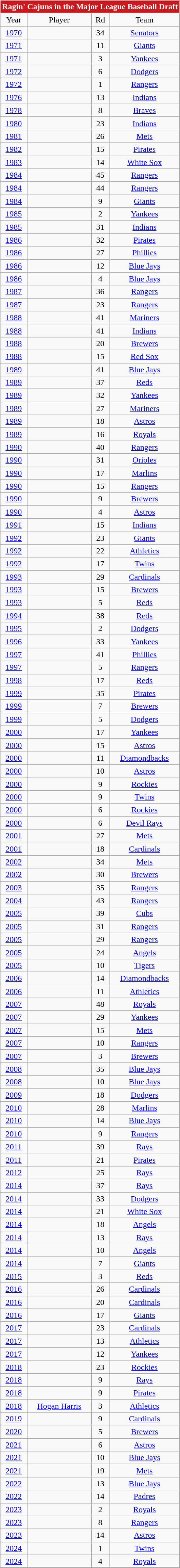<table class="wikitable sortable collapsible collapsed" style="text-align:center">
<tr>
<th colspan=4 style="background:#CE181E; color:#FFFFFF">Ragin' Cajuns in the Major League Baseball Draft</th>
</tr>
<tr>
<td>Year</td>
<td>Player</td>
<td>Rd</td>
<td>Team</td>
</tr>
<tr>
<td><a href='#'>1970</a></td>
<td></td>
<td>34</td>
<td><a href='#'>Senators</a></td>
</tr>
<tr>
<td><a href='#'>1971</a></td>
<td></td>
<td>11</td>
<td><a href='#'>Giants</a></td>
</tr>
<tr>
<td><a href='#'>1971</a></td>
<td></td>
<td>3</td>
<td><a href='#'>Yankees</a></td>
</tr>
<tr>
<td><a href='#'>1972</a></td>
<td></td>
<td>6</td>
<td><a href='#'>Dodgers</a></td>
</tr>
<tr>
<td><a href='#'>1972</a></td>
<td></td>
<td>1</td>
<td><a href='#'>Rangers</a></td>
</tr>
<tr>
<td><a href='#'>1976</a></td>
<td></td>
<td>13</td>
<td><a href='#'>Indians</a></td>
</tr>
<tr>
<td><a href='#'>1978</a></td>
<td></td>
<td>8</td>
<td><a href='#'>Braves</a></td>
</tr>
<tr>
<td><a href='#'>1980</a></td>
<td></td>
<td>23</td>
<td><a href='#'>Indians</a></td>
</tr>
<tr>
<td><a href='#'>1981</a></td>
<td></td>
<td>26</td>
<td><a href='#'>Mets</a></td>
</tr>
<tr>
<td><a href='#'>1982</a></td>
<td></td>
<td>15</td>
<td><a href='#'>Pirates</a></td>
</tr>
<tr>
<td><a href='#'>1983</a></td>
<td></td>
<td>14</td>
<td><a href='#'>White Sox</a></td>
</tr>
<tr>
<td><a href='#'>1984</a></td>
<td></td>
<td>45</td>
<td><a href='#'>Rangers</a></td>
</tr>
<tr>
<td><a href='#'>1984</a></td>
<td></td>
<td>44</td>
<td><a href='#'>Rangers</a></td>
</tr>
<tr>
<td><a href='#'>1984</a></td>
<td></td>
<td>9</td>
<td><a href='#'>Giants</a></td>
</tr>
<tr>
<td><a href='#'>1985</a></td>
<td></td>
<td>2</td>
<td><a href='#'>Yankees</a></td>
</tr>
<tr>
<td><a href='#'>1985</a></td>
<td></td>
<td>31</td>
<td><a href='#'>Indians</a></td>
</tr>
<tr>
<td><a href='#'>1986</a></td>
<td></td>
<td>32</td>
<td><a href='#'>Pirates</a></td>
</tr>
<tr>
<td><a href='#'>1986</a></td>
<td></td>
<td>27</td>
<td><a href='#'>Phillies</a></td>
</tr>
<tr>
<td><a href='#'>1986</a></td>
<td></td>
<td>12</td>
<td><a href='#'>Blue Jays</a></td>
</tr>
<tr>
<td><a href='#'>1986</a></td>
<td></td>
<td>4</td>
<td><a href='#'>Blue Jays</a></td>
</tr>
<tr>
<td><a href='#'>1987</a></td>
<td></td>
<td>36</td>
<td><a href='#'>Rangers</a></td>
</tr>
<tr>
<td><a href='#'>1987</a></td>
<td></td>
<td>23</td>
<td><a href='#'>Rangers</a></td>
</tr>
<tr>
<td><a href='#'>1988</a></td>
<td></td>
<td>41</td>
<td><a href='#'>Mariners</a></td>
</tr>
<tr>
<td><a href='#'>1988</a></td>
<td></td>
<td>41</td>
<td><a href='#'>Indians</a></td>
</tr>
<tr>
<td><a href='#'>1988</a></td>
<td></td>
<td>20</td>
<td><a href='#'>Brewers</a></td>
</tr>
<tr>
<td><a href='#'>1988</a></td>
<td></td>
<td>15</td>
<td><a href='#'>Red Sox</a></td>
</tr>
<tr>
<td><a href='#'>1989</a></td>
<td></td>
<td>41</td>
<td><a href='#'>Blue Jays</a></td>
</tr>
<tr>
<td><a href='#'>1989</a></td>
<td></td>
<td>37</td>
<td><a href='#'>Reds</a></td>
</tr>
<tr>
<td><a href='#'>1989</a></td>
<td></td>
<td>32</td>
<td><a href='#'>Yankees</a></td>
</tr>
<tr>
<td><a href='#'>1989</a></td>
<td></td>
<td>27</td>
<td><a href='#'>Mariners</a></td>
</tr>
<tr>
<td><a href='#'>1989</a></td>
<td></td>
<td>18</td>
<td><a href='#'>Astros</a></td>
</tr>
<tr>
<td><a href='#'>1989</a></td>
<td></td>
<td>16</td>
<td><a href='#'>Royals</a></td>
</tr>
<tr>
<td><a href='#'>1990</a></td>
<td></td>
<td>40</td>
<td><a href='#'>Rangers</a></td>
</tr>
<tr>
<td><a href='#'>1990</a></td>
<td></td>
<td>31</td>
<td><a href='#'>Orioles</a></td>
</tr>
<tr>
<td><a href='#'>1990</a></td>
<td></td>
<td>17</td>
<td><a href='#'>Marlins</a></td>
</tr>
<tr>
<td><a href='#'>1990</a></td>
<td></td>
<td>15</td>
<td><a href='#'>Rangers</a></td>
</tr>
<tr>
<td><a href='#'>1990</a></td>
<td></td>
<td>9</td>
<td><a href='#'>Brewers</a></td>
</tr>
<tr>
<td><a href='#'>1990</a></td>
<td></td>
<td>4</td>
<td><a href='#'>Astros</a></td>
</tr>
<tr>
<td><a href='#'>1991</a></td>
<td></td>
<td>15</td>
<td><a href='#'>Indians</a></td>
</tr>
<tr>
<td><a href='#'>1992</a></td>
<td></td>
<td>23</td>
<td><a href='#'>Giants</a></td>
</tr>
<tr>
<td><a href='#'>1992</a></td>
<td></td>
<td>22</td>
<td><a href='#'>Athletics</a></td>
</tr>
<tr>
<td><a href='#'>1992</a></td>
<td></td>
<td>17</td>
<td><a href='#'>Twins</a></td>
</tr>
<tr>
<td><a href='#'>1993</a></td>
<td></td>
<td>29</td>
<td><a href='#'>Cardinals</a></td>
</tr>
<tr>
<td><a href='#'>1993</a></td>
<td></td>
<td>15</td>
<td><a href='#'>Brewers</a></td>
</tr>
<tr>
<td><a href='#'>1993</a></td>
<td></td>
<td>5</td>
<td><a href='#'>Reds</a></td>
</tr>
<tr>
<td><a href='#'>1994</a></td>
<td></td>
<td>38</td>
<td><a href='#'>Reds</a></td>
</tr>
<tr>
<td><a href='#'>1995</a></td>
<td></td>
<td>2</td>
<td><a href='#'>Dodgers</a></td>
</tr>
<tr>
<td><a href='#'>1996</a></td>
<td></td>
<td>33</td>
<td><a href='#'>Yankees</a></td>
</tr>
<tr>
<td><a href='#'>1997</a></td>
<td></td>
<td>41</td>
<td><a href='#'>Phillies</a></td>
</tr>
<tr>
<td><a href='#'>1997</a></td>
<td></td>
<td>5</td>
<td><a href='#'>Rangers</a></td>
</tr>
<tr>
<td><a href='#'>1998</a></td>
<td></td>
<td>17</td>
<td><a href='#'>Reds</a></td>
</tr>
<tr>
<td><a href='#'>1999</a></td>
<td></td>
<td>35</td>
<td><a href='#'>Pirates</a></td>
</tr>
<tr>
<td><a href='#'>1999</a></td>
<td></td>
<td>7</td>
<td><a href='#'>Brewers</a></td>
</tr>
<tr>
<td><a href='#'>1999</a></td>
<td></td>
<td>5</td>
<td><a href='#'>Dodgers</a></td>
</tr>
<tr>
<td><a href='#'>2000</a></td>
<td></td>
<td>17</td>
<td><a href='#'>Yankees</a></td>
</tr>
<tr>
<td><a href='#'>2000</a></td>
<td></td>
<td>15</td>
<td><a href='#'>Astros</a></td>
</tr>
<tr>
<td><a href='#'>2000</a></td>
<td></td>
<td>11</td>
<td><a href='#'>Diamondbacks</a></td>
</tr>
<tr>
<td><a href='#'>2000</a></td>
<td></td>
<td>10</td>
<td><a href='#'>Astros</a></td>
</tr>
<tr>
<td><a href='#'>2000</a></td>
<td></td>
<td>9</td>
<td><a href='#'>Rockies</a></td>
</tr>
<tr>
<td><a href='#'>2000</a></td>
<td></td>
<td>9</td>
<td><a href='#'>Twins</a></td>
</tr>
<tr>
<td><a href='#'>2000</a></td>
<td></td>
<td>6</td>
<td><a href='#'>Rockies</a></td>
</tr>
<tr>
<td><a href='#'>2000</a></td>
<td></td>
<td>6</td>
<td><a href='#'>Devil Rays</a></td>
</tr>
<tr>
<td><a href='#'>2001</a></td>
<td></td>
<td>27</td>
<td><a href='#'>Mets</a></td>
</tr>
<tr>
<td><a href='#'>2001</a></td>
<td></td>
<td>18</td>
<td><a href='#'>Cardinals</a></td>
</tr>
<tr>
<td><a href='#'>2002</a></td>
<td></td>
<td>34</td>
<td><a href='#'>Mets</a></td>
</tr>
<tr>
<td><a href='#'>2002</a></td>
<td></td>
<td>30</td>
<td><a href='#'>Brewers</a></td>
</tr>
<tr>
<td><a href='#'>2003</a></td>
<td></td>
<td>35</td>
<td><a href='#'>Rangers</a></td>
</tr>
<tr>
<td><a href='#'>2004</a></td>
<td></td>
<td>43</td>
<td><a href='#'>Rangers</a></td>
</tr>
<tr>
<td><a href='#'>2005</a></td>
<td></td>
<td>39</td>
<td><a href='#'>Cubs</a></td>
</tr>
<tr>
<td><a href='#'>2005</a></td>
<td></td>
<td>31</td>
<td><a href='#'>Rangers</a></td>
</tr>
<tr>
<td><a href='#'>2005</a></td>
<td></td>
<td>29</td>
<td><a href='#'>Rangers</a></td>
</tr>
<tr>
<td><a href='#'>2005</a></td>
<td></td>
<td>24</td>
<td><a href='#'>Angels</a></td>
</tr>
<tr>
<td><a href='#'>2005</a></td>
<td></td>
<td>10</td>
<td><a href='#'>Tigers</a></td>
</tr>
<tr>
<td><a href='#'>2006</a></td>
<td></td>
<td>14</td>
<td><a href='#'>Diamondbacks</a></td>
</tr>
<tr>
<td><a href='#'>2006</a></td>
<td></td>
<td>11</td>
<td><a href='#'>Athletics</a></td>
</tr>
<tr>
<td><a href='#'>2007</a></td>
<td></td>
<td>48</td>
<td><a href='#'>Royals</a></td>
</tr>
<tr>
<td><a href='#'>2007</a></td>
<td></td>
<td>29</td>
<td><a href='#'>Yankees</a></td>
</tr>
<tr>
<td><a href='#'>2007</a></td>
<td></td>
<td>15</td>
<td><a href='#'>Mets</a></td>
</tr>
<tr>
<td><a href='#'>2007</a></td>
<td></td>
<td>10</td>
<td><a href='#'>Rangers</a></td>
</tr>
<tr>
<td><a href='#'>2007</a></td>
<td></td>
<td>3</td>
<td><a href='#'>Brewers</a></td>
</tr>
<tr>
<td><a href='#'>2008</a></td>
<td></td>
<td>35</td>
<td><a href='#'>Blue Jays</a></td>
</tr>
<tr>
<td><a href='#'>2008</a></td>
<td></td>
<td>10</td>
<td><a href='#'>Blue Jays</a></td>
</tr>
<tr>
<td><a href='#'>2009</a></td>
<td></td>
<td>18</td>
<td><a href='#'>Dodgers</a></td>
</tr>
<tr>
<td><a href='#'>2010</a></td>
<td></td>
<td>28</td>
<td><a href='#'>Marlins</a></td>
</tr>
<tr>
<td><a href='#'>2010</a></td>
<td></td>
<td>14</td>
<td><a href='#'>Blue Jays</a></td>
</tr>
<tr>
<td><a href='#'>2010</a></td>
<td></td>
<td>9</td>
<td><a href='#'>Rangers</a></td>
</tr>
<tr>
<td><a href='#'>2011</a></td>
<td></td>
<td>39</td>
<td><a href='#'>Rays</a></td>
</tr>
<tr>
<td><a href='#'>2011</a></td>
<td></td>
<td>21</td>
<td><a href='#'>Pirates</a></td>
</tr>
<tr>
<td><a href='#'>2012</a></td>
<td></td>
<td>25</td>
<td><a href='#'>Rays</a></td>
</tr>
<tr>
<td><a href='#'>2014</a></td>
<td></td>
<td>37</td>
<td><a href='#'>Rays</a></td>
</tr>
<tr>
<td><a href='#'>2014</a></td>
<td></td>
<td>33</td>
<td><a href='#'>Dodgers</a></td>
</tr>
<tr>
<td><a href='#'>2014</a></td>
<td></td>
<td>21</td>
<td><a href='#'>White Sox</a></td>
</tr>
<tr>
<td><a href='#'>2014</a></td>
<td></td>
<td>18</td>
<td><a href='#'>Angels</a></td>
</tr>
<tr>
<td><a href='#'>2014</a></td>
<td></td>
<td>13</td>
<td><a href='#'>Rays</a></td>
</tr>
<tr>
<td><a href='#'>2014</a></td>
<td></td>
<td>10</td>
<td><a href='#'>Angels</a></td>
</tr>
<tr>
<td><a href='#'>2014</a></td>
<td></td>
<td>7</td>
<td><a href='#'>Giants</a></td>
</tr>
<tr>
<td><a href='#'>2015</a></td>
<td></td>
<td>3</td>
<td><a href='#'>Reds</a></td>
</tr>
<tr>
<td><a href='#'>2016</a></td>
<td></td>
<td>26</td>
<td><a href='#'>Cardinals</a></td>
</tr>
<tr>
<td><a href='#'>2016</a></td>
<td></td>
<td>20</td>
<td><a href='#'>Cardinals</a></td>
</tr>
<tr>
<td><a href='#'>2016</a></td>
<td></td>
<td>17</td>
<td><a href='#'>Giants</a></td>
</tr>
<tr>
<td><a href='#'>2017</a></td>
<td></td>
<td>23</td>
<td><a href='#'>Cardinals</a></td>
</tr>
<tr>
<td><a href='#'>2017</a></td>
<td></td>
<td>13</td>
<td><a href='#'>Athletics</a></td>
</tr>
<tr>
<td><a href='#'>2017</a></td>
<td></td>
<td>12</td>
<td><a href='#'>Yankees</a></td>
</tr>
<tr>
<td><a href='#'>2018</a></td>
<td></td>
<td>23</td>
<td><a href='#'>Rockies</a></td>
</tr>
<tr>
<td><a href='#'>2018</a></td>
<td></td>
<td>9</td>
<td><a href='#'>Rays</a></td>
</tr>
<tr>
<td><a href='#'>2018</a></td>
<td></td>
<td>9</td>
<td><a href='#'>Pirates</a></td>
</tr>
<tr>
<td><a href='#'>2018</a></td>
<td><a href='#'>Hogan Harris</a></td>
<td>3</td>
<td><a href='#'>Athletics</a></td>
</tr>
<tr>
<td><a href='#'>2019</a></td>
<td></td>
<td>9</td>
<td><a href='#'>Cardinals</a></td>
</tr>
<tr>
<td><a href='#'>2020</a></td>
<td></td>
<td>5</td>
<td><a href='#'>Brewers</a></td>
</tr>
<tr>
<td><a href='#'>2021</a></td>
<td></td>
<td>6</td>
<td><a href='#'>Astros</a></td>
</tr>
<tr>
<td><a href='#'>2021</a></td>
<td></td>
<td>10</td>
<td><a href='#'>Blue Jays</a></td>
</tr>
<tr>
<td><a href='#'>2021</a></td>
<td></td>
<td>19</td>
<td><a href='#'>Mets</a></td>
</tr>
<tr>
<td><a href='#'>2022</a></td>
<td></td>
<td>13</td>
<td><a href='#'>Blue Jays</a></td>
</tr>
<tr>
<td><a href='#'>2022</a></td>
<td></td>
<td>14</td>
<td><a href='#'>Padres</a></td>
</tr>
<tr>
<td><a href='#'>2023</a></td>
<td></td>
<td>2</td>
<td><a href='#'>Royals</a></td>
</tr>
<tr>
<td><a href='#'>2023</a></td>
<td></td>
<td>8</td>
<td><a href='#'>Rangers</a></td>
</tr>
<tr>
<td><a href='#'>2023</a></td>
<td></td>
<td>14</td>
<td><a href='#'>Astros</a></td>
</tr>
<tr>
<td><a href='#'>2024</a></td>
<td></td>
<td>1</td>
<td><a href='#'>Twins</a></td>
</tr>
<tr>
<td><a href='#'>2024</a></td>
<td></td>
<td>4</td>
<td><a href='#'>Royals</a></td>
</tr>
</table>
